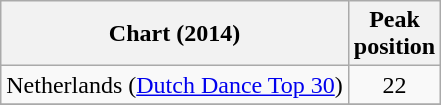<table class="wikitable plainrowheaders" style="text-align:center">
<tr>
<th>Chart (2014)</th>
<th>Peak<br>position</th>
</tr>
<tr>
<td>Netherlands (<a href='#'>Dutch Dance Top 30</a>)</td>
<td style="text-align:center;">22</td>
</tr>
<tr>
</tr>
</table>
